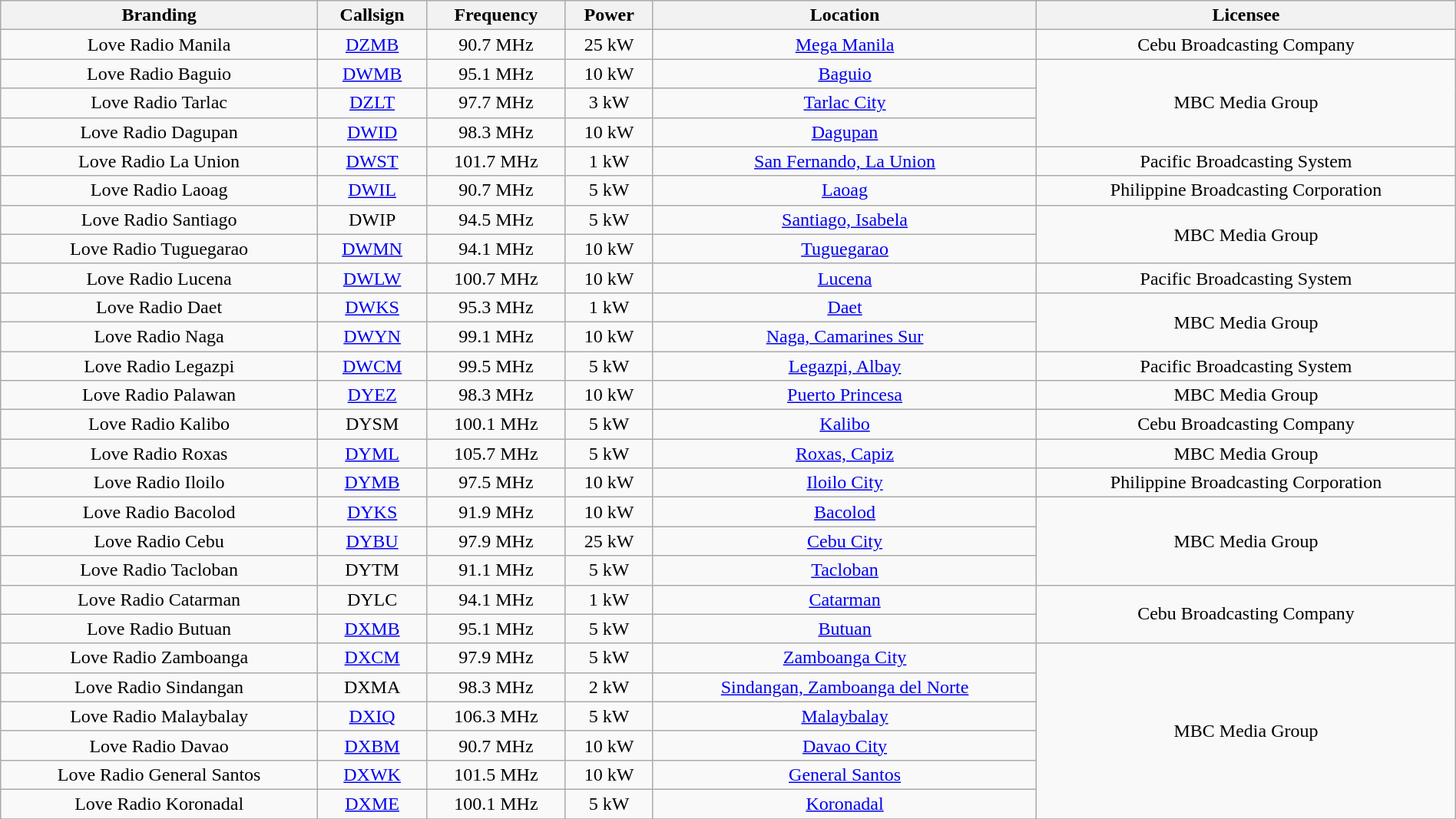<table class="wikitable" style="width:100%; text-align:center;">
<tr>
<th>Branding</th>
<th>Callsign</th>
<th>Frequency</th>
<th>Power</th>
<th>Location</th>
<th>Licensee</th>
</tr>
<tr>
<td>Love Radio Manila</td>
<td><a href='#'>DZMB</a></td>
<td>90.7 MHz</td>
<td>25 kW</td>
<td><a href='#'>Mega Manila</a></td>
<td>Cebu Broadcasting Company</td>
</tr>
<tr>
<td>Love Radio Baguio</td>
<td><a href='#'>DWMB</a></td>
<td>95.1 MHz</td>
<td>10 kW</td>
<td><a href='#'>Baguio</a></td>
<td rowspan=3>MBC Media Group</td>
</tr>
<tr>
<td>Love Radio Tarlac</td>
<td><a href='#'>DZLT</a></td>
<td>97.7 MHz</td>
<td>3 kW</td>
<td><a href='#'>Tarlac City</a></td>
</tr>
<tr>
<td>Love Radio Dagupan</td>
<td><a href='#'>DWID</a></td>
<td>98.3 MHz</td>
<td>10 kW</td>
<td><a href='#'>Dagupan</a></td>
</tr>
<tr>
<td>Love Radio La Union</td>
<td><a href='#'>DWST</a></td>
<td>101.7 MHz</td>
<td>1 kW</td>
<td><a href='#'>San Fernando, La Union</a></td>
<td>Pacific Broadcasting System</td>
</tr>
<tr>
<td>Love Radio Laoag</td>
<td><a href='#'>DWIL</a></td>
<td>90.7 MHz</td>
<td>5 kW</td>
<td><a href='#'>Laoag</a></td>
<td>Philippine Broadcasting Corporation</td>
</tr>
<tr>
<td>Love Radio Santiago</td>
<td>DWIP</td>
<td>94.5 MHz</td>
<td>5 kW</td>
<td><a href='#'>Santiago, Isabela</a></td>
<td rowspan=2>MBC Media Group</td>
</tr>
<tr>
<td>Love Radio Tuguegarao</td>
<td><a href='#'>DWMN</a></td>
<td>94.1 MHz</td>
<td>10 kW</td>
<td><a href='#'>Tuguegarao</a></td>
</tr>
<tr>
<td>Love Radio Lucena</td>
<td><a href='#'>DWLW</a></td>
<td>100.7 MHz</td>
<td>10 kW</td>
<td><a href='#'>Lucena</a></td>
<td>Pacific Broadcasting System</td>
</tr>
<tr>
<td>Love Radio Daet</td>
<td><a href='#'>DWKS</a></td>
<td>95.3 MHz</td>
<td>1 kW</td>
<td><a href='#'>Daet</a></td>
<td rowspan=2>MBC Media Group</td>
</tr>
<tr>
<td>Love Radio Naga</td>
<td><a href='#'>DWYN</a></td>
<td>99.1 MHz</td>
<td>10 kW</td>
<td><a href='#'>Naga, Camarines Sur</a></td>
</tr>
<tr>
<td>Love Radio Legazpi</td>
<td><a href='#'>DWCM</a></td>
<td>99.5 MHz</td>
<td>5 kW</td>
<td><a href='#'>Legazpi, Albay</a></td>
<td>Pacific Broadcasting System</td>
</tr>
<tr>
<td>Love Radio Palawan</td>
<td><a href='#'>DYEZ</a></td>
<td>98.3 MHz</td>
<td>10 kW</td>
<td><a href='#'>Puerto Princesa</a></td>
<td>MBC Media Group</td>
</tr>
<tr>
<td>Love Radio Kalibo</td>
<td>DYSM</td>
<td>100.1 MHz</td>
<td>5 kW</td>
<td><a href='#'>Kalibo</a></td>
<td>Cebu Broadcasting Company</td>
</tr>
<tr>
<td>Love Radio Roxas</td>
<td><a href='#'>DYML</a></td>
<td>105.7 MHz</td>
<td>5 kW</td>
<td><a href='#'>Roxas, Capiz</a></td>
<td>MBC Media Group</td>
</tr>
<tr>
<td>Love Radio Iloilo</td>
<td><a href='#'>DYMB</a></td>
<td>97.5 MHz</td>
<td>10 kW</td>
<td><a href='#'>Iloilo City</a></td>
<td>Philippine Broadcasting Corporation</td>
</tr>
<tr>
<td>Love Radio Bacolod</td>
<td><a href='#'>DYKS</a></td>
<td>91.9 MHz</td>
<td>10 kW</td>
<td><a href='#'>Bacolod</a></td>
<td rowspan=3>MBC Media Group</td>
</tr>
<tr>
<td>Love Radio Cebu</td>
<td><a href='#'>DYBU</a></td>
<td>97.9 MHz</td>
<td>25 kW</td>
<td><a href='#'>Cebu City</a></td>
</tr>
<tr>
<td>Love Radio Tacloban</td>
<td>DYTM</td>
<td>91.1 MHz</td>
<td>5 kW</td>
<td><a href='#'>Tacloban</a></td>
</tr>
<tr>
<td>Love Radio Catarman</td>
<td>DYLC</td>
<td>94.1 MHz</td>
<td>1 kW</td>
<td><a href='#'>Catarman</a></td>
<td rowspan=2>Cebu Broadcasting Company</td>
</tr>
<tr>
<td>Love Radio Butuan</td>
<td><a href='#'>DXMB</a></td>
<td>95.1 MHz</td>
<td>5 kW</td>
<td><a href='#'>Butuan</a></td>
</tr>
<tr>
<td>Love Radio Zamboanga</td>
<td><a href='#'>DXCM</a></td>
<td>97.9 MHz</td>
<td>5 kW</td>
<td><a href='#'>Zamboanga City</a></td>
<td rowspan="6">MBC Media Group</td>
</tr>
<tr>
<td>Love Radio Sindangan</td>
<td>DXMA</td>
<td>98.3 MHz</td>
<td>2 kW</td>
<td><a href='#'>Sindangan, Zamboanga del Norte</a></td>
</tr>
<tr>
<td>Love Radio Malaybalay</td>
<td><a href='#'>DXIQ</a></td>
<td>106.3 MHz</td>
<td>5 kW</td>
<td><a href='#'>Malaybalay</a></td>
</tr>
<tr>
<td>Love Radio Davao</td>
<td><a href='#'>DXBM</a></td>
<td>90.7 MHz</td>
<td>10 kW</td>
<td><a href='#'>Davao City</a></td>
</tr>
<tr>
<td>Love Radio General Santos</td>
<td><a href='#'>DXWK</a></td>
<td>101.5 MHz</td>
<td>10 kW</td>
<td><a href='#'>General Santos</a></td>
</tr>
<tr>
<td>Love Radio Koronadal</td>
<td><a href='#'>DXME</a></td>
<td>100.1 MHz</td>
<td>5 kW</td>
<td><a href='#'>Koronadal</a></td>
</tr>
<tr>
</tr>
</table>
